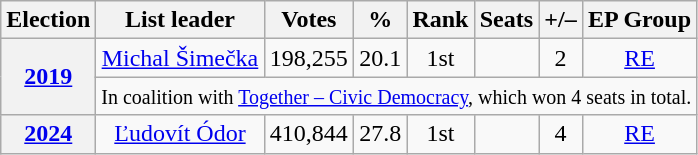<table class=wikitable style=text-align:center>
<tr>
<th>Election</th>
<th>List leader</th>
<th>Votes</th>
<th>%</th>
<th>Rank</th>
<th><strong>Seats</strong></th>
<th>+/–</th>
<th>EP Group</th>
</tr>
<tr>
<th rowspan="2"><a href='#'>2019</a></th>
<td><a href='#'>Michal Šimečka</a></td>
<td>198,255</td>
<td>20.1</td>
<td>1st</td>
<td></td>
<td> 2</td>
<td><a href='#'>RE</a></td>
</tr>
<tr>
<td colspan="7" align="left"><small>In coalition with <a href='#'>Together – Civic Democracy</a>, which won 4 seats in total.</small></td>
</tr>
<tr>
<th><a href='#'>2024</a></th>
<td><a href='#'>Ľudovít Ódor</a></td>
<td>410,844</td>
<td>27.8</td>
<td>1st</td>
<td></td>
<td> 4</td>
<td><a href='#'>RE</a></td>
</tr>
</table>
